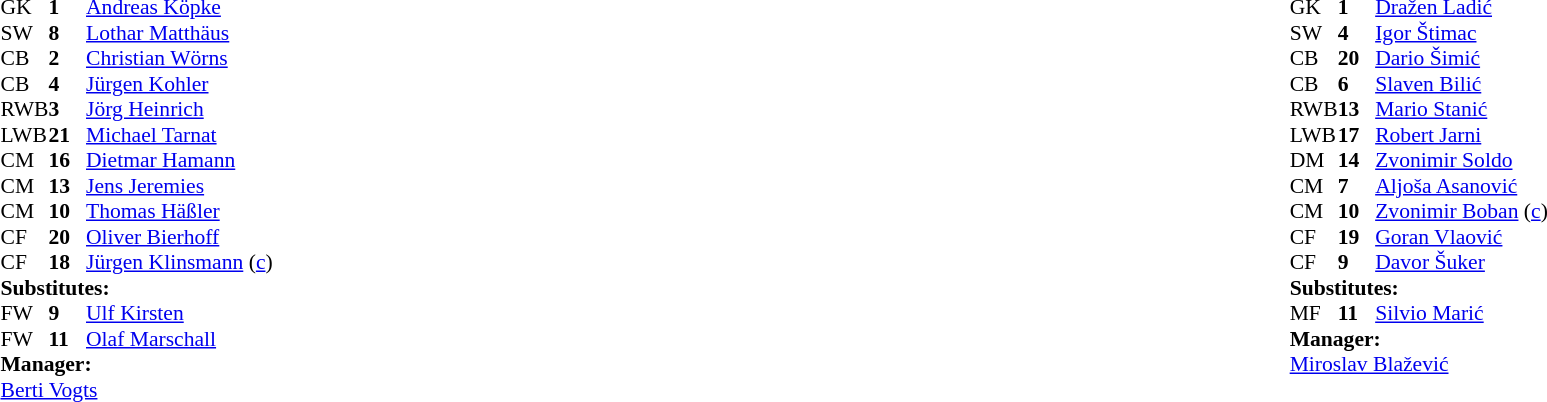<table style="width:100%">
<tr>
<td style="vertical-align:top; width:50%"><br><table style="font-size: 90%" cellspacing="0" cellpadding="0">
<tr>
<th width="25"></th>
<th width="25"></th>
</tr>
<tr>
<td>GK</td>
<td><strong>1</strong></td>
<td><a href='#'>Andreas Köpke</a></td>
</tr>
<tr>
<td>SW</td>
<td><strong>8</strong></td>
<td><a href='#'>Lothar Matthäus</a></td>
</tr>
<tr>
<td>CB</td>
<td><strong>2</strong></td>
<td><a href='#'>Christian Wörns</a></td>
<td></td>
</tr>
<tr>
<td>CB</td>
<td><strong>4</strong></td>
<td><a href='#'>Jürgen Kohler</a></td>
</tr>
<tr>
<td>RWB</td>
<td><strong>3</strong></td>
<td><a href='#'>Jörg Heinrich</a></td>
<td></td>
</tr>
<tr>
<td>LWB</td>
<td><strong>21</strong></td>
<td><a href='#'>Michael Tarnat</a></td>
<td></td>
</tr>
<tr>
<td>CM</td>
<td><strong>16</strong></td>
<td><a href='#'>Dietmar Hamann</a></td>
<td></td>
<td></td>
</tr>
<tr>
<td>CM</td>
<td><strong>13</strong></td>
<td><a href='#'>Jens Jeremies</a></td>
</tr>
<tr>
<td>CM</td>
<td><strong>10</strong></td>
<td><a href='#'>Thomas Häßler</a></td>
<td></td>
<td></td>
</tr>
<tr>
<td>CF</td>
<td><strong>20</strong></td>
<td><a href='#'>Oliver Bierhoff</a></td>
</tr>
<tr>
<td>CF</td>
<td><strong>18</strong></td>
<td><a href='#'>Jürgen Klinsmann</a> (<a href='#'>c</a>)</td>
</tr>
<tr>
<td colspan=4><strong>Substitutes:</strong></td>
</tr>
<tr>
<td>FW</td>
<td><strong>9</strong></td>
<td><a href='#'>Ulf Kirsten</a></td>
<td></td>
<td></td>
</tr>
<tr>
<td>FW</td>
<td><strong>11</strong></td>
<td><a href='#'>Olaf Marschall</a></td>
<td></td>
<td></td>
</tr>
<tr>
<td colspan=4><strong>Manager:</strong></td>
</tr>
<tr>
<td colspan="4"><a href='#'>Berti Vogts</a></td>
</tr>
</table>
</td>
<td style="vertical-align:top"></td>
<td style="vertical-align:top; width:50%"><br><table cellspacing="0" cellpadding="0" style="font-size:90%; margin:auto">
<tr>
<th width="25"></th>
<th width="25"></th>
</tr>
<tr>
<td>GK</td>
<td><strong>1</strong></td>
<td><a href='#'>Dražen Ladić</a></td>
</tr>
<tr>
<td>SW</td>
<td><strong>4</strong></td>
<td><a href='#'>Igor Štimac</a></td>
</tr>
<tr>
<td>CB</td>
<td><strong>20</strong></td>
<td><a href='#'>Dario Šimić</a></td>
<td></td>
</tr>
<tr>
<td>CB</td>
<td><strong>6</strong></td>
<td><a href='#'>Slaven Bilić</a></td>
</tr>
<tr>
<td>RWB</td>
<td><strong>13</strong></td>
<td><a href='#'>Mario Stanić</a></td>
</tr>
<tr>
<td>LWB</td>
<td><strong>17</strong></td>
<td><a href='#'>Robert Jarni</a></td>
</tr>
<tr>
<td>DM</td>
<td><strong>14</strong></td>
<td><a href='#'>Zvonimir Soldo</a></td>
</tr>
<tr>
<td>CM</td>
<td><strong>7</strong></td>
<td><a href='#'>Aljoša Asanović</a></td>
</tr>
<tr>
<td>CM</td>
<td><strong>10</strong></td>
<td><a href='#'>Zvonimir Boban</a> (<a href='#'>c</a>)</td>
</tr>
<tr>
<td>CF</td>
<td><strong>19</strong></td>
<td><a href='#'>Goran Vlaović</a></td>
<td></td>
<td></td>
</tr>
<tr>
<td>CF</td>
<td><strong>9</strong></td>
<td><a href='#'>Davor Šuker</a></td>
<td></td>
</tr>
<tr>
<td colspan=4><strong>Substitutes:</strong></td>
</tr>
<tr>
<td>MF</td>
<td><strong>11</strong></td>
<td><a href='#'>Silvio Marić</a></td>
<td></td>
<td></td>
</tr>
<tr>
<td colspan=4><strong>Manager:</strong></td>
</tr>
<tr>
<td colspan="4"><a href='#'>Miroslav Blažević</a></td>
</tr>
</table>
</td>
</tr>
</table>
